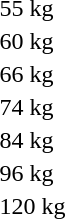<table>
<tr>
<td rowspan=2>55 kg</td>
<td rowspan=2></td>
<td rowspan=2></td>
<td></td>
</tr>
<tr>
<td></td>
</tr>
<tr>
<td rowspan=2>60 kg</td>
<td rowspan=2></td>
<td rowspan=2></td>
<td></td>
</tr>
<tr>
<td></td>
</tr>
<tr>
<td rowspan=2>66 kg</td>
<td rowspan=2></td>
<td rowspan=2></td>
<td></td>
</tr>
<tr>
<td></td>
</tr>
<tr>
<td rowspan=2>74 kg</td>
<td rowspan=2></td>
<td rowspan=2></td>
<td></td>
</tr>
<tr>
<td></td>
</tr>
<tr>
<td rowspan=2>84 kg</td>
<td rowspan=2></td>
<td rowspan=2></td>
<td></td>
</tr>
<tr>
<td></td>
</tr>
<tr>
<td rowspan=2>96 kg</td>
<td rowspan=2></td>
<td rowspan=2></td>
<td></td>
</tr>
<tr>
<td></td>
</tr>
<tr>
<td rowspan=2>120 kg</td>
<td rowspan=2></td>
<td rowspan=2></td>
<td></td>
</tr>
<tr>
<td></td>
</tr>
</table>
